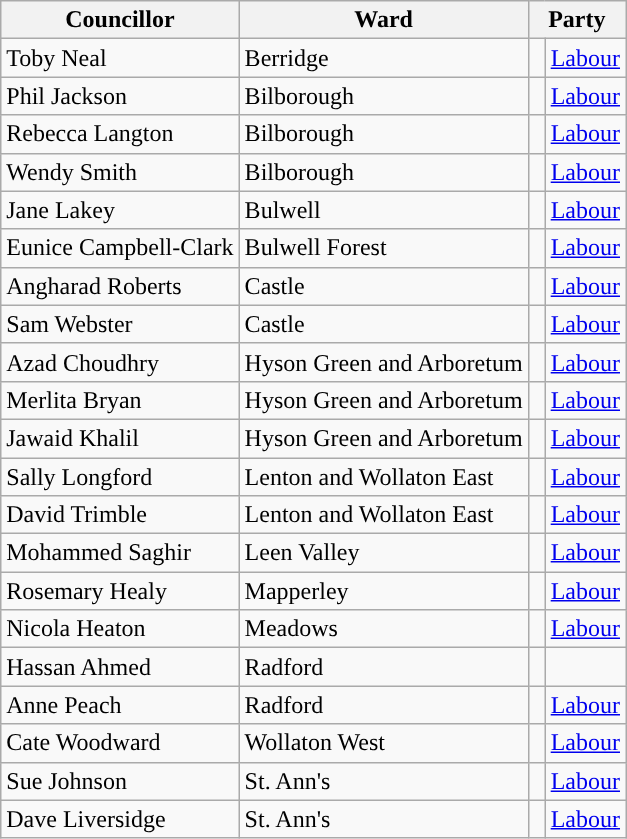<table class="wikitable sortable">
<tr>
<th scope="col">Councillor</th>
<th scope="col">Ward</th>
<th colspan="2" scope="col">Party</th>
</tr>
<tr>
<td>Toby Neal</td>
<td>Berridge</td>
<td style="color:inherit;background:"> </td>
<td><a href='#'>Labour</a></td>
</tr>
<tr>
<td>Phil Jackson</td>
<td>Bilborough</td>
<td style="color:inherit;background:"> </td>
<td><a href='#'>Labour</a></td>
</tr>
<tr>
<td>Rebecca Langton</td>
<td>Bilborough</td>
<td style="color:inherit;background:"> </td>
<td><a href='#'>Labour</a></td>
</tr>
<tr>
<td>Wendy Smith</td>
<td>Bilborough</td>
<td style="color:inherit;background:"> </td>
<td><a href='#'>Labour</a></td>
</tr>
<tr>
<td>Jane Lakey</td>
<td>Bulwell</td>
<td style="color:inherit;background:"> </td>
<td><a href='#'>Labour</a></td>
</tr>
<tr>
<td>Eunice Campbell-Clark</td>
<td>Bulwell Forest</td>
<td style="color:inherit;background:"> </td>
<td><a href='#'>Labour</a></td>
</tr>
<tr>
<td>Angharad Roberts</td>
<td>Castle</td>
<td style="color:inherit;background:"> </td>
<td><a href='#'>Labour</a></td>
</tr>
<tr>
<td>Sam Webster</td>
<td>Castle</td>
<td style="color:inherit;background:"> </td>
<td><a href='#'>Labour</a></td>
</tr>
<tr>
<td>Azad Choudhry</td>
<td>Hyson Green and Arboretum</td>
<td style="color:inherit;background:"> </td>
<td><a href='#'>Labour</a></td>
</tr>
<tr>
<td>Merlita Bryan</td>
<td>Hyson Green and Arboretum</td>
<td style="color:inherit;background:"> </td>
<td><a href='#'>Labour</a></td>
</tr>
<tr>
<td>Jawaid Khalil</td>
<td>Hyson Green and Arboretum</td>
<td style="color:inherit;background:"> </td>
<td><a href='#'>Labour</a></td>
</tr>
<tr>
<td>Sally Longford</td>
<td>Lenton and Wollaton East</td>
<td style="color:inherit;background:"> </td>
<td><a href='#'>Labour</a></td>
</tr>
<tr>
<td>David Trimble</td>
<td>Lenton and Wollaton East</td>
<td style="color:inherit;background:"> </td>
<td><a href='#'>Labour</a></td>
</tr>
<tr>
<td>Mohammed Saghir</td>
<td>Leen Valley</td>
<td style="color:inherit;background:"> </td>
<td><a href='#'>Labour</a></td>
</tr>
<tr>
<td>Rosemary Healy</td>
<td>Mapperley</td>
<td style="color:inherit;background:"> </td>
<td><a href='#'>Labour</a></td>
</tr>
<tr>
<td>Nicola Heaton</td>
<td>Meadows</td>
<td style="color:inherit;background:"> </td>
<td><a href='#'>Labour</a></td>
</tr>
<tr>
<td>Hassan Ahmed</td>
<td>Radford</td>
<td></td>
</tr>
<tr>
<td>Anne Peach</td>
<td>Radford</td>
<td style="color:inherit;background:"> </td>
<td><a href='#'>Labour</a></td>
</tr>
<tr>
<td>Cate Woodward</td>
<td>Wollaton West</td>
<td style="color:inherit;background:"> </td>
<td><a href='#'>Labour</a></td>
</tr>
<tr>
<td>Sue Johnson</td>
<td>St. Ann's</td>
<td style="color:inherit;background:"> </td>
<td><a href='#'>Labour</a></td>
</tr>
<tr>
<td>Dave Liversidge</td>
<td>St. Ann's</td>
<td style="color:inherit;background:"> </td>
<td><a href='#'>Labour</a></td>
</tr>
</table>
